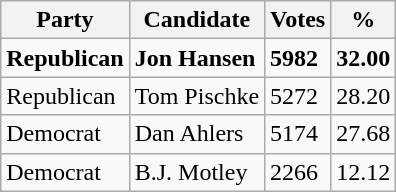<table class="wikitable">
<tr>
<th>Party</th>
<th>Candidate</th>
<th>Votes</th>
<th>%</th>
</tr>
<tr>
<td><strong>Republican</strong></td>
<td><strong>Jon Hansen</strong></td>
<td><strong>5982</strong></td>
<td><strong>32.00</strong></td>
</tr>
<tr>
<td>Republican</td>
<td>Tom Pischke</td>
<td>5272</td>
<td>28.20</td>
</tr>
<tr>
<td>Democrat</td>
<td>Dan Ahlers</td>
<td>5174</td>
<td>27.68</td>
</tr>
<tr>
<td>Democrat</td>
<td>B.J. Motley</td>
<td>2266</td>
<td>12.12</td>
</tr>
</table>
